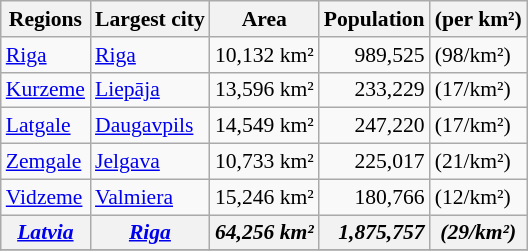<table class="sortable wikitable" style="text-align:left; font-size:90%">
<tr style="font-size:100%; text-align:left">
<th>Regions</th>
<th>Largest city</th>
<th>Area</th>
<th>Population</th>
<th>(per km²)</th>
</tr>
<tr>
<td><a href='#'>Riga</a></td>
<td><a href='#'>Riga</a></td>
<td style="text-align:right">10,132 km²</td>
<td style="text-align:right">989,525</td>
<td>(98/km²)</td>
</tr>
<tr>
<td><a href='#'>Kurzeme</a></td>
<td><a href='#'>Liepāja</a></td>
<td style="text-align:right">13,596 km²</td>
<td style="text-align:right">233,229</td>
<td>(17/km²)</td>
</tr>
<tr>
<td><a href='#'>Latgale</a></td>
<td><a href='#'>Daugavpils</a></td>
<td style="text-align:right">14,549 km²</td>
<td style="text-align:right">247,220</td>
<td>(17/km²)</td>
</tr>
<tr>
<td><a href='#'>Zemgale</a></td>
<td><a href='#'>Jelgava</a></td>
<td style="text-align:right">10,733 km²</td>
<td style="text-align:right">225,017</td>
<td>(21/km²)</td>
</tr>
<tr>
<td><a href='#'>Vidzeme</a></td>
<td><a href='#'>Valmiera</a></td>
<td style="text-align:right">15,246 km²</td>
<td style="text-align:right">180,766</td>
<td>(12/km²)</td>
</tr>
<tr>
<th><em><a href='#'>Latvia</a></em></th>
<th><em><a href='#'>Riga</a></em></th>
<th style="text-align:right"><em>64,256 km²</em></th>
<th style="text-align:right"><em>1,875,757</em></th>
<th><em>(29/km²)</em></th>
</tr>
<tr>
</tr>
</table>
